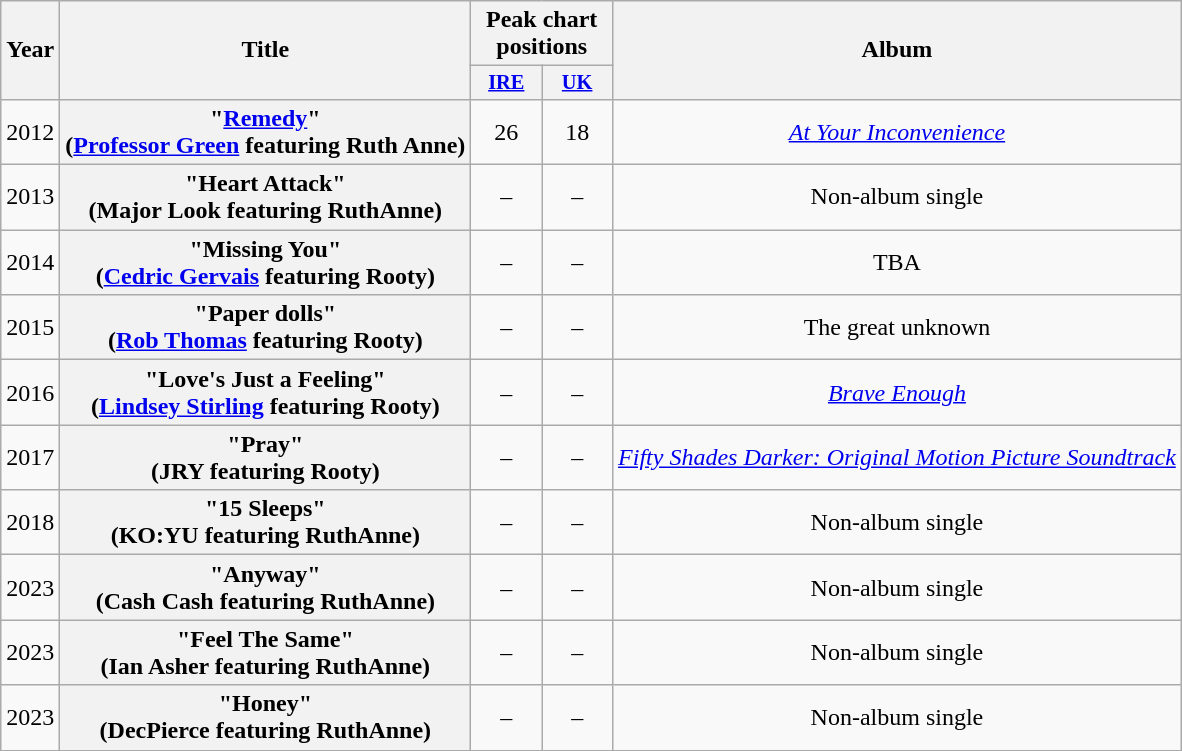<table class="wikitable plainrowheaders" style="text-align:center;">
<tr>
<th scope="col" rowspan="2">Year</th>
<th scope="col" rowspan="2">Title</th>
<th scope="col" colspan="2">Peak chart positions</th>
<th scope="col" rowspan="2">Album</th>
</tr>
<tr>
<th scope="col" style="width:3em;font-size:85%;"><a href='#'>IRE</a><br></th>
<th scope="col" style="width:3em;font-size:85%;"><a href='#'>UK</a><br></th>
</tr>
<tr>
<td>2012</td>
<th scope="row">"<a href='#'>Remedy</a>"<br><span>(<a href='#'>Professor Green</a> featuring Ruth Anne)</span></th>
<td>26</td>
<td>18</td>
<td><em><a href='#'>At Your Inconvenience</a></em></td>
</tr>
<tr>
<td>2013</td>
<th scope="row">"Heart Attack"<br><span>(Major Look featuring RuthAnne)</span></th>
<td>–</td>
<td>–</td>
<td>Non-album single</td>
</tr>
<tr>
<td>2014</td>
<th scope="row">"Missing You"<br><span>(<a href='#'>Cedric Gervais</a> featuring Rooty)</span></th>
<td>–</td>
<td>–</td>
<td>TBA</td>
</tr>
<tr>
<td>2015</td>
<th scope="row">"Paper dolls"<br><span>(<a href='#'>Rob Thomas</a> featuring Rooty)</span></th>
<td>–</td>
<td>–</td>
<td>The great unknown</td>
</tr>
<tr>
<td>2016</td>
<th scope="row">"Love's Just a Feeling"<br><span>(<a href='#'>Lindsey Stirling</a> featuring Rooty)</span></th>
<td>–</td>
<td>–</td>
<td><em><a href='#'>Brave Enough</a></em></td>
</tr>
<tr>
<td>2017</td>
<th scope="row">"Pray"<br><span>(JRY featuring Rooty)</span></th>
<td>–</td>
<td>–</td>
<td><em><a href='#'>Fifty Shades Darker: Original Motion Picture Soundtrack</a></em></td>
</tr>
<tr>
<td>2018</td>
<th scope="row">"15 Sleeps"<br><span>(KO:YU featuring RuthAnne)</span></th>
<td>–</td>
<td>–</td>
<td>Non-album single</td>
</tr>
<tr>
<td>2023</td>
<th scope="row">"Anyway"<br><span>(Cash Cash featuring RuthAnne)</span></th>
<td>–</td>
<td>–</td>
<td>Non-album single</td>
</tr>
<tr>
<td>2023</td>
<th scope="row">"Feel The Same"<br><span>(Ian Asher featuring RuthAnne)</span></th>
<td>–</td>
<td>–</td>
<td>Non-album single</td>
</tr>
<tr>
<td>2023</td>
<th scope="row">"Honey"<br><span>(DecPierce featuring RuthAnne)</span></th>
<td>–</td>
<td>–</td>
<td>Non-album single</td>
</tr>
<tr>
</tr>
</table>
